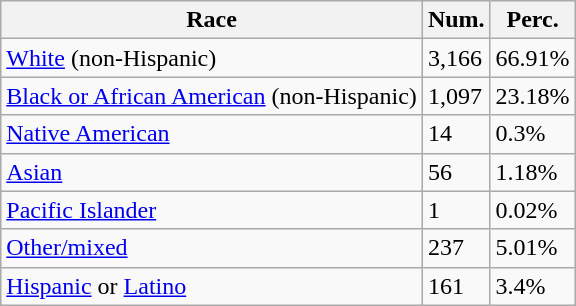<table class="wikitable">
<tr>
<th>Race</th>
<th>Num.</th>
<th>Perc.</th>
</tr>
<tr>
<td><a href='#'>White</a> (non-Hispanic)</td>
<td>3,166</td>
<td>66.91%</td>
</tr>
<tr>
<td><a href='#'>Black or African American</a> (non-Hispanic)</td>
<td>1,097</td>
<td>23.18%</td>
</tr>
<tr>
<td><a href='#'>Native American</a></td>
<td>14</td>
<td>0.3%</td>
</tr>
<tr>
<td><a href='#'>Asian</a></td>
<td>56</td>
<td>1.18%</td>
</tr>
<tr>
<td><a href='#'>Pacific Islander</a></td>
<td>1</td>
<td>0.02%</td>
</tr>
<tr>
<td><a href='#'>Other/mixed</a></td>
<td>237</td>
<td>5.01%</td>
</tr>
<tr>
<td><a href='#'>Hispanic</a> or <a href='#'>Latino</a></td>
<td>161</td>
<td>3.4%</td>
</tr>
</table>
